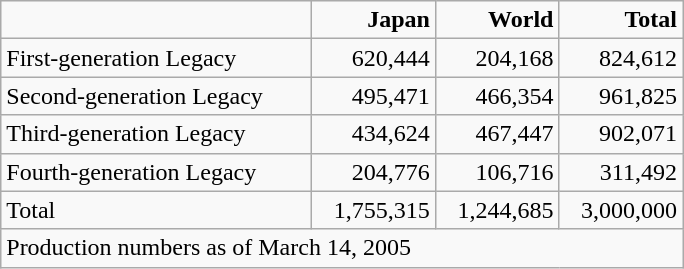<table class="wikitable">
<tr>
<td style="width:200px"></td>
<td style="text-align:right; width:75px;"><strong>Japan</strong></td>
<td style="text-align:right; width:75px;"><strong>World</strong></td>
<td style="text-align:right; width:75px;"><strong>Total</strong></td>
</tr>
<tr>
<td>First-generation Legacy</td>
<td align=right>620,444</td>
<td align=right>204,168</td>
<td align=right>824,612</td>
</tr>
<tr>
<td>Second-generation Legacy</td>
<td align=right>495,471</td>
<td align=right>466,354</td>
<td align=right>961,825</td>
</tr>
<tr>
<td>Third-generation Legacy</td>
<td align=right>434,624</td>
<td align=right>467,447</td>
<td align=right>902,071</td>
</tr>
<tr>
<td>Fourth-generation Legacy</td>
<td align=right>204,776</td>
<td align=right>106,716</td>
<td align=right>311,492</td>
</tr>
<tr>
<td>Total</td>
<td align=right>1,755,315</td>
<td align=right>1,244,685</td>
<td align=right>3,000,000</td>
</tr>
<tr>
<td colspan=4>Production numbers as of March 14, 2005</td>
</tr>
</table>
